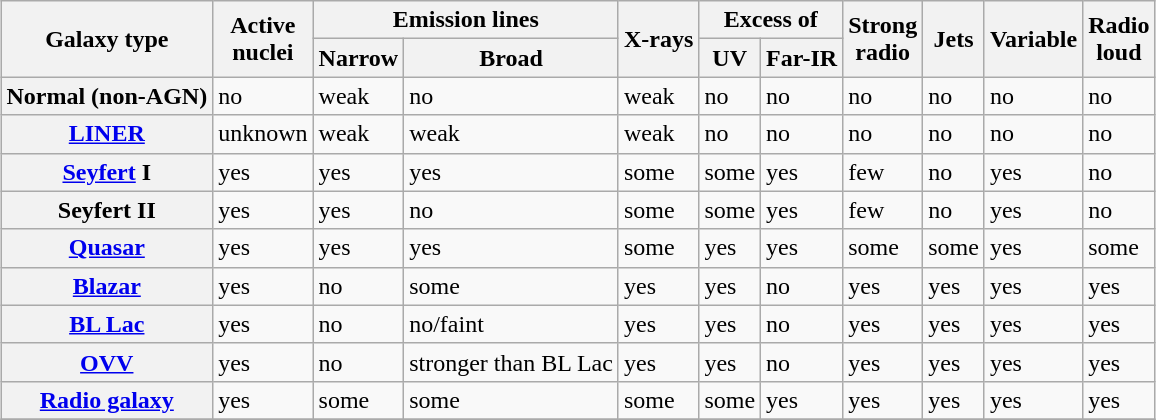<table class="wikitable" style="margin:auto;">
<tr>
<th rowspan=2>Galaxy type</th>
<th rowspan=2>Active<br>nuclei</th>
<th colspan="2">Emission lines</th>
<th rowspan=2>X-rays</th>
<th colspan="2">Excess of</th>
<th rowspan=2>Strong<br>radio</th>
<th rowspan=2>Jets</th>
<th rowspan=2>Variable</th>
<th rowspan=2>Radio<br>loud</th>
</tr>
<tr>
<th>Narrow</th>
<th>Broad</th>
<th>UV</th>
<th>Far-IR</th>
</tr>
<tr>
<th>Normal (non-AGN)</th>
<td>no</td>
<td>weak</td>
<td>no</td>
<td>weak</td>
<td>no</td>
<td>no</td>
<td>no</td>
<td>no</td>
<td>no</td>
<td>no</td>
</tr>
<tr>
<th><a href='#'>LINER</a></th>
<td>unknown</td>
<td>weak</td>
<td>weak</td>
<td>weak</td>
<td>no</td>
<td>no</td>
<td>no</td>
<td>no</td>
<td>no</td>
<td>no</td>
</tr>
<tr>
<th><a href='#'>Seyfert</a> I</th>
<td>yes</td>
<td>yes</td>
<td>yes</td>
<td>some</td>
<td>some</td>
<td>yes</td>
<td>few</td>
<td>no</td>
<td>yes</td>
<td>no</td>
</tr>
<tr>
<th>Seyfert II</th>
<td>yes</td>
<td>yes</td>
<td>no</td>
<td>some</td>
<td>some</td>
<td>yes</td>
<td>few</td>
<td>no</td>
<td>yes</td>
<td>no</td>
</tr>
<tr>
<th><a href='#'>Quasar</a></th>
<td>yes</td>
<td>yes</td>
<td>yes</td>
<td>some</td>
<td>yes</td>
<td>yes</td>
<td>some</td>
<td>some</td>
<td>yes</td>
<td>some</td>
</tr>
<tr>
<th><a href='#'>Blazar</a></th>
<td>yes</td>
<td>no</td>
<td>some</td>
<td>yes</td>
<td>yes</td>
<td>no</td>
<td>yes</td>
<td>yes</td>
<td>yes</td>
<td>yes</td>
</tr>
<tr>
<th><a href='#'>BL Lac</a></th>
<td>yes</td>
<td>no</td>
<td>no/faint</td>
<td>yes</td>
<td>yes</td>
<td>no</td>
<td>yes</td>
<td>yes</td>
<td>yes</td>
<td>yes</td>
</tr>
<tr>
<th><a href='#'>OVV</a></th>
<td>yes</td>
<td>no</td>
<td>stronger than BL Lac</td>
<td>yes</td>
<td>yes</td>
<td>no</td>
<td>yes</td>
<td>yes</td>
<td>yes</td>
<td>yes</td>
</tr>
<tr>
<th><a href='#'>Radio galaxy</a></th>
<td>yes</td>
<td>some</td>
<td>some</td>
<td>some</td>
<td>some</td>
<td>yes</td>
<td>yes</td>
<td>yes</td>
<td>yes</td>
<td>yes</td>
</tr>
<tr>
</tr>
</table>
